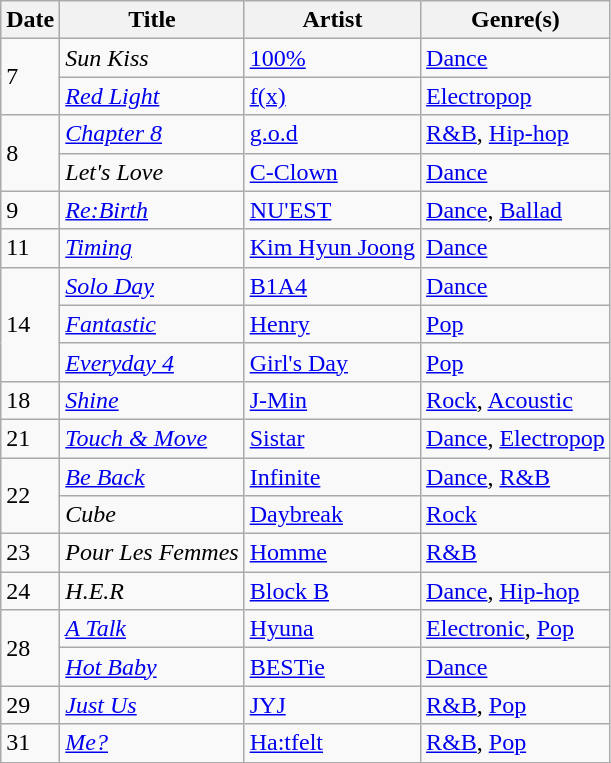<table class="wikitable" style="text-align: left;">
<tr>
<th>Date</th>
<th>Title</th>
<th>Artist</th>
<th>Genre(s)</th>
</tr>
<tr>
<td rowspan="2">7</td>
<td><em>Sun Kiss</em></td>
<td><a href='#'>100%</a></td>
<td><a href='#'>Dance</a></td>
</tr>
<tr>
<td><em><a href='#'>Red Light</a></em></td>
<td><a href='#'>f(x)</a></td>
<td><a href='#'>Electropop</a></td>
</tr>
<tr>
<td rowspan="2">8</td>
<td><em><a href='#'>Chapter 8</a></em></td>
<td><a href='#'>g.o.d</a></td>
<td><a href='#'>R&B</a>, <a href='#'>Hip-hop</a></td>
</tr>
<tr>
<td><em>Let's Love</em></td>
<td><a href='#'>C-Clown</a></td>
<td><a href='#'>Dance</a></td>
</tr>
<tr>
<td rowspan="1">9</td>
<td><em><a href='#'>Re:Birth</a></em></td>
<td><a href='#'>NU'EST</a></td>
<td><a href='#'>Dance</a>, <a href='#'>Ballad</a></td>
</tr>
<tr>
<td rowspan="1">11</td>
<td><em><a href='#'>Timing</a></em></td>
<td><a href='#'>Kim Hyun Joong</a></td>
<td><a href='#'>Dance</a></td>
</tr>
<tr>
<td rowspan="3">14</td>
<td><em><a href='#'>Solo Day</a></em></td>
<td><a href='#'>B1A4</a></td>
<td><a href='#'>Dance</a></td>
</tr>
<tr>
<td><em><a href='#'>Fantastic</a></em></td>
<td><a href='#'>Henry</a></td>
<td><a href='#'>Pop</a></td>
</tr>
<tr>
<td><em><a href='#'>Everyday 4</a></em></td>
<td><a href='#'>Girl's Day</a></td>
<td><a href='#'>Pop</a></td>
</tr>
<tr>
<td rowspan="1">18</td>
<td><em><a href='#'>Shine</a></em></td>
<td><a href='#'>J-Min</a></td>
<td><a href='#'>Rock</a>, <a href='#'>Acoustic</a></td>
</tr>
<tr>
<td rowspan="1">21</td>
<td><em><a href='#'>Touch & Move</a></em></td>
<td><a href='#'>Sistar</a></td>
<td><a href='#'>Dance</a>, <a href='#'>Electropop</a></td>
</tr>
<tr>
<td rowspan="2">22</td>
<td><em><a href='#'>Be Back</a></em></td>
<td><a href='#'>Infinite</a></td>
<td><a href='#'>Dance</a>, <a href='#'>R&B</a></td>
</tr>
<tr>
<td><em>Cube</em></td>
<td><a href='#'>Daybreak</a></td>
<td><a href='#'>Rock</a></td>
</tr>
<tr>
<td>23</td>
<td><em>Pour Les Femmes</em></td>
<td><a href='#'>Homme</a></td>
<td><a href='#'>R&B</a></td>
</tr>
<tr>
<td>24</td>
<td><em>H.E.R</em></td>
<td><a href='#'>Block B</a></td>
<td><a href='#'>Dance</a>, <a href='#'>Hip-hop</a></td>
</tr>
<tr>
<td rowspan="2">28</td>
<td><em><a href='#'>A Talk</a></em></td>
<td><a href='#'>Hyuna</a></td>
<td><a href='#'>Electronic</a>, <a href='#'>Pop</a></td>
</tr>
<tr>
<td><em><a href='#'>Hot Baby</a></em></td>
<td><a href='#'>BESTie</a></td>
<td><a href='#'>Dance</a></td>
</tr>
<tr>
<td rowspan="1">29</td>
<td><em><a href='#'>Just Us</a></em></td>
<td><a href='#'>JYJ</a></td>
<td><a href='#'>R&B</a>, <a href='#'>Pop</a></td>
</tr>
<tr>
<td rowspan="1">31</td>
<td><em><a href='#'>Me?</a></em></td>
<td><a href='#'>Ha:tfelt</a></td>
<td><a href='#'>R&B</a>, <a href='#'>Pop</a></td>
</tr>
<tr>
</tr>
</table>
